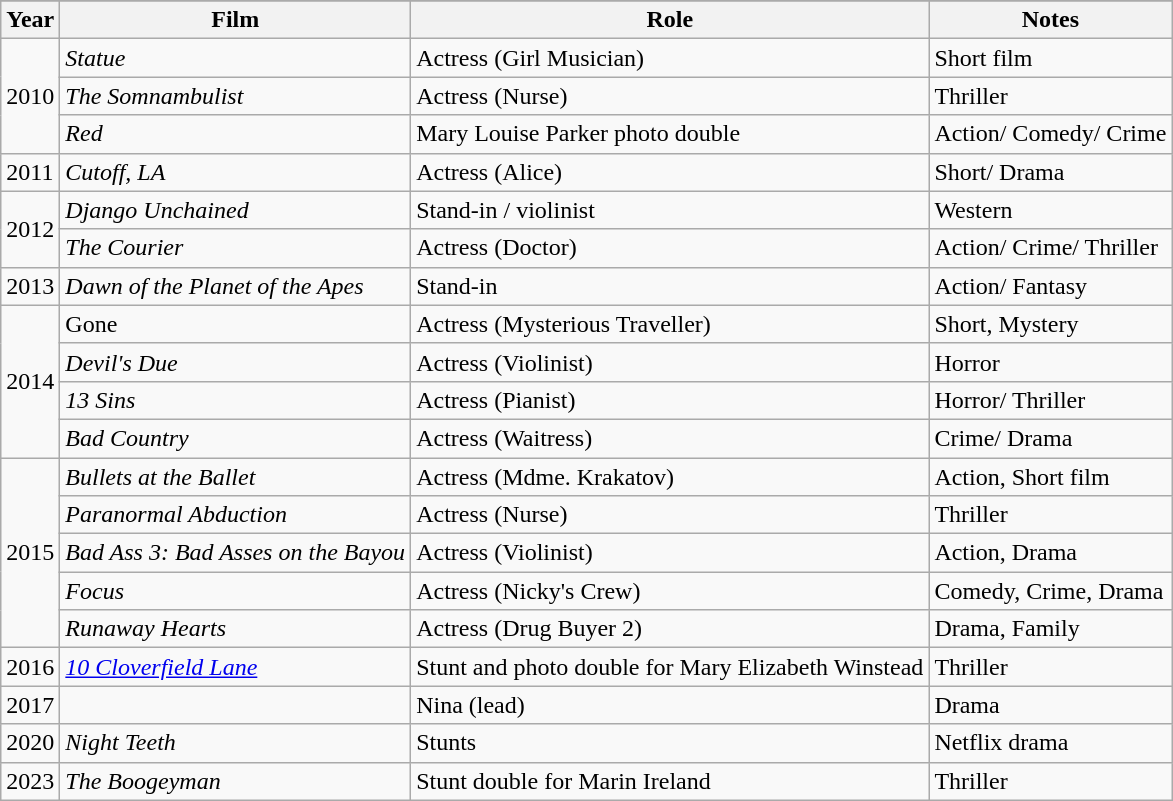<table class="wikitable">
<tr>
</tr>
<tr>
<th>Year</th>
<th>Film</th>
<th>Role</th>
<th>Notes</th>
</tr>
<tr>
<td rowspan="3">2010</td>
<td><em>Statue</em></td>
<td>Actress (Girl Musician)</td>
<td>Short film</td>
</tr>
<tr>
<td><em>The Somnambulist</em></td>
<td>Actress (Nurse)</td>
<td>Thriller</td>
</tr>
<tr>
<td><em>Red</em></td>
<td>Mary Louise Parker photo double</td>
<td>Action/ Comedy/ Crime</td>
</tr>
<tr>
<td>2011</td>
<td><em>Cutoff, LA</em></td>
<td>Actress (Alice)</td>
<td>Short/ Drama</td>
</tr>
<tr>
<td rowspan="2">2012</td>
<td><em>Django Unchained</em> </td>
<td>Stand-in / violinist</td>
<td>Western</td>
</tr>
<tr>
<td><em>The Courier</em></td>
<td>Actress (Doctor)</td>
<td>Action/ Crime/ Thriller</td>
</tr>
<tr>
<td>2013</td>
<td><em>Dawn of the Planet of the Apes</em></td>
<td>Stand-in</td>
<td>Action/ Fantasy</td>
</tr>
<tr>
<td rowspan="4">2014</td>
<td>Gone</td>
<td>Actress (Mysterious Traveller)</td>
<td>Short, Mystery</td>
</tr>
<tr>
<td><em>Devil's Due</em></td>
<td>Actress (Violinist)</td>
<td>Horror</td>
</tr>
<tr>
<td><em>13 Sins</em></td>
<td>Actress (Pianist)</td>
<td>Horror/ Thriller</td>
</tr>
<tr>
<td><em>Bad Country</em></td>
<td>Actress (Waitress)</td>
<td>Crime/ Drama</td>
</tr>
<tr>
<td rowspan="5">2015</td>
<td><em>Bullets at the Ballet</em></td>
<td>Actress (Mdme. Krakatov)</td>
<td>Action, Short film</td>
</tr>
<tr>
<td><em>Paranormal Abduction</em></td>
<td>Actress (Nurse)</td>
<td>Thriller</td>
</tr>
<tr>
<td><em>Bad Ass 3: Bad Asses on the Bayou</em></td>
<td>Actress (Violinist)</td>
<td>Action, Drama</td>
</tr>
<tr>
<td><em>Focus</em></td>
<td>Actress (Nicky's Crew)</td>
<td>Comedy, Crime, Drama</td>
</tr>
<tr>
<td><em>Runaway Hearts</em></td>
<td>Actress (Drug Buyer 2)</td>
<td>Drama, Family</td>
</tr>
<tr>
<td>2016</td>
<td><em><a href='#'>10 Cloverfield Lane</a></em></td>
<td>Stunt and photo double for Mary Elizabeth Winstead</td>
<td>Thriller</td>
</tr>
<tr>
<td>2017</td>
<td><em></em></td>
<td>Nina (lead)</td>
<td>Drama</td>
</tr>
<tr>
<td>2020</td>
<td><em>Night Teeth</em></td>
<td>Stunts</td>
<td>Netflix drama</td>
</tr>
<tr>
<td>2023</td>
<td><em>The Boogeyman</em></td>
<td>Stunt double for Marin Ireland</td>
<td>Thriller</td>
</tr>
</table>
